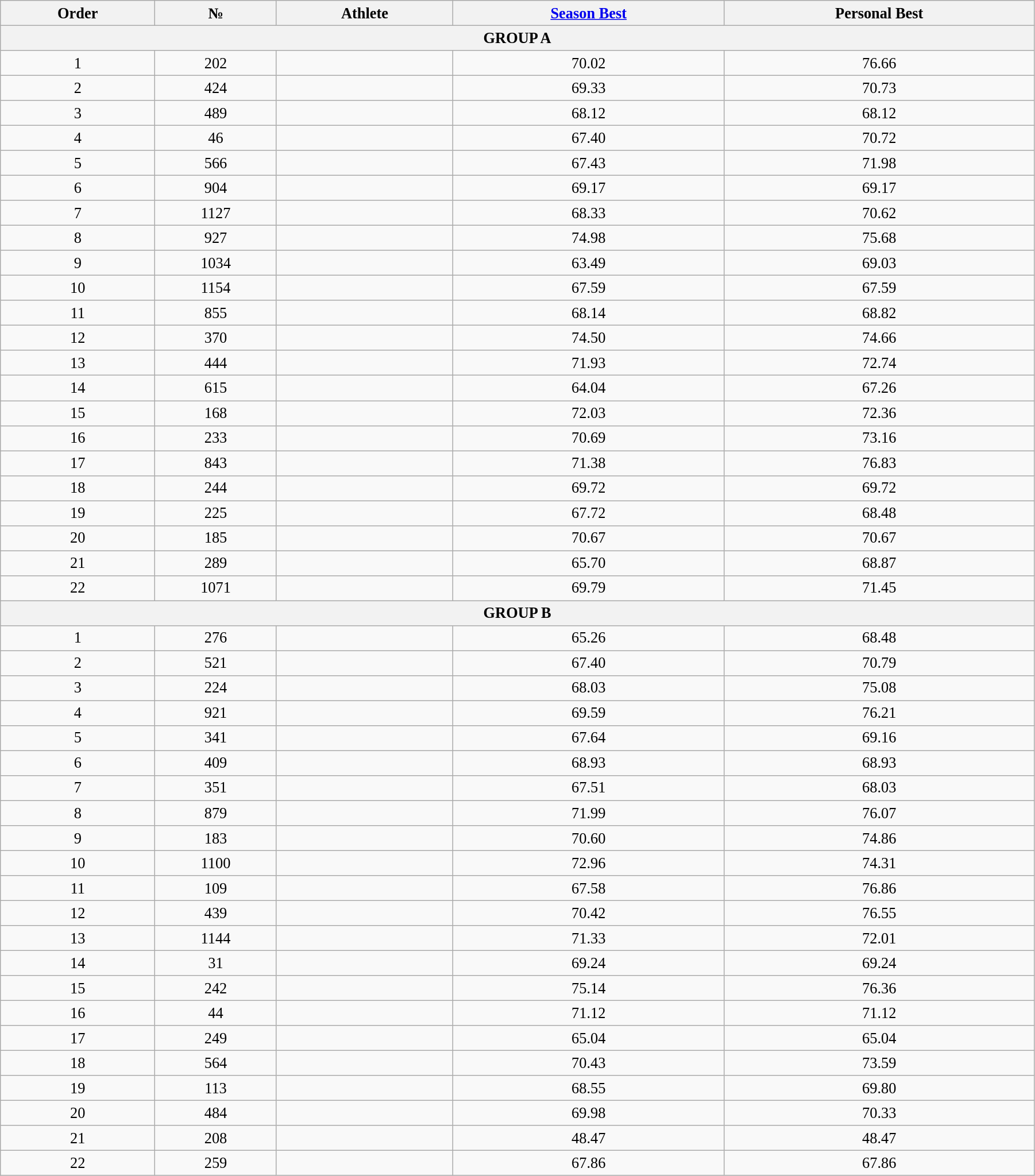<table class="wikitable" style=" text-align:center; font-size:110%;" width="95%">
<tr>
<th>Order</th>
<th>№</th>
<th>Athlete</th>
<th><a href='#'>Season Best</a></th>
<th>Personal Best</th>
</tr>
<tr>
<th colspan="5">GROUP A</th>
</tr>
<tr>
<td>1</td>
<td>202</td>
<td align=left></td>
<td>70.02</td>
<td>76.66</td>
</tr>
<tr>
<td>2</td>
<td>424</td>
<td align=left></td>
<td>69.33</td>
<td>70.73</td>
</tr>
<tr>
<td>3</td>
<td>489</td>
<td align=left></td>
<td>68.12</td>
<td>68.12</td>
</tr>
<tr>
<td>4</td>
<td>46</td>
<td align=left></td>
<td>67.40</td>
<td>70.72</td>
</tr>
<tr>
<td>5</td>
<td>566</td>
<td align=left></td>
<td>67.43</td>
<td>71.98</td>
</tr>
<tr>
<td>6</td>
<td>904</td>
<td align=left></td>
<td>69.17</td>
<td>69.17</td>
</tr>
<tr>
<td>7</td>
<td>1127</td>
<td align=left></td>
<td>68.33</td>
<td>70.62</td>
</tr>
<tr>
<td>8</td>
<td>927</td>
<td align=left></td>
<td>74.98</td>
<td>75.68</td>
</tr>
<tr>
<td>9</td>
<td>1034</td>
<td align=left></td>
<td>63.49</td>
<td>69.03</td>
</tr>
<tr>
<td>10</td>
<td>1154</td>
<td align=left></td>
<td>67.59</td>
<td>67.59</td>
</tr>
<tr>
<td>11</td>
<td>855</td>
<td align=left></td>
<td>68.14</td>
<td>68.82</td>
</tr>
<tr>
<td>12</td>
<td>370</td>
<td align=left></td>
<td>74.50</td>
<td>74.66</td>
</tr>
<tr>
<td>13</td>
<td>444</td>
<td align=left></td>
<td>71.93</td>
<td>72.74</td>
</tr>
<tr>
<td>14</td>
<td>615</td>
<td align=left></td>
<td>64.04</td>
<td>67.26</td>
</tr>
<tr>
<td>15</td>
<td>168</td>
<td align=left></td>
<td>72.03</td>
<td>72.36</td>
</tr>
<tr>
<td>16</td>
<td>233</td>
<td align=left></td>
<td>70.69</td>
<td>73.16</td>
</tr>
<tr>
<td>17</td>
<td>843</td>
<td align=left></td>
<td>71.38</td>
<td>76.83</td>
</tr>
<tr>
<td>18</td>
<td>244</td>
<td align=left></td>
<td>69.72</td>
<td>69.72</td>
</tr>
<tr>
<td>19</td>
<td>225</td>
<td align=left></td>
<td>67.72</td>
<td>68.48</td>
</tr>
<tr>
<td>20</td>
<td>185</td>
<td align=left></td>
<td>70.67</td>
<td>70.67</td>
</tr>
<tr>
<td>21</td>
<td>289</td>
<td align=left></td>
<td>65.70</td>
<td>68.87</td>
</tr>
<tr>
<td>22</td>
<td>1071</td>
<td align=left></td>
<td>69.79</td>
<td>71.45</td>
</tr>
<tr>
<th colspan="5">GROUP B</th>
</tr>
<tr>
<td>1</td>
<td>276</td>
<td align=left></td>
<td>65.26</td>
<td>68.48</td>
</tr>
<tr>
<td>2</td>
<td>521</td>
<td align=left></td>
<td>67.40</td>
<td>70.79</td>
</tr>
<tr>
<td>3</td>
<td>224</td>
<td align=left></td>
<td>68.03</td>
<td>75.08</td>
</tr>
<tr>
<td>4</td>
<td>921</td>
<td align=left></td>
<td>69.59</td>
<td>76.21</td>
</tr>
<tr>
<td>5</td>
<td>341</td>
<td align=left></td>
<td>67.64</td>
<td>69.16</td>
</tr>
<tr>
<td>6</td>
<td>409</td>
<td align=left></td>
<td>68.93</td>
<td>68.93</td>
</tr>
<tr>
<td>7</td>
<td>351</td>
<td align=left></td>
<td>67.51</td>
<td>68.03</td>
</tr>
<tr>
<td>8</td>
<td>879</td>
<td align=left></td>
<td>71.99</td>
<td>76.07</td>
</tr>
<tr>
<td>9</td>
<td>183</td>
<td align=left></td>
<td>70.60</td>
<td>74.86</td>
</tr>
<tr>
<td>10</td>
<td>1100</td>
<td align=left></td>
<td>72.96</td>
<td>74.31</td>
</tr>
<tr>
<td>11</td>
<td>109</td>
<td align=left></td>
<td>67.58</td>
<td>76.86</td>
</tr>
<tr>
<td>12</td>
<td>439</td>
<td align=left></td>
<td>70.42</td>
<td>76.55</td>
</tr>
<tr>
<td>13</td>
<td>1144</td>
<td align=left></td>
<td>71.33</td>
<td>72.01</td>
</tr>
<tr>
<td>14</td>
<td>31</td>
<td align=left></td>
<td>69.24</td>
<td>69.24</td>
</tr>
<tr>
<td>15</td>
<td>242</td>
<td align=left></td>
<td>75.14</td>
<td>76.36</td>
</tr>
<tr>
<td>16</td>
<td>44</td>
<td align=left></td>
<td>71.12</td>
<td>71.12</td>
</tr>
<tr>
<td>17</td>
<td>249</td>
<td align=left></td>
<td>65.04</td>
<td>65.04</td>
</tr>
<tr>
<td>18</td>
<td>564</td>
<td align=left></td>
<td>70.43</td>
<td>73.59</td>
</tr>
<tr>
<td>19</td>
<td>113</td>
<td align=left></td>
<td>68.55</td>
<td>69.80</td>
</tr>
<tr>
<td>20</td>
<td>484</td>
<td align=left></td>
<td>69.98</td>
<td>70.33</td>
</tr>
<tr>
<td>21</td>
<td>208</td>
<td align=left></td>
<td>48.47</td>
<td>48.47</td>
</tr>
<tr>
<td>22</td>
<td>259</td>
<td align=left></td>
<td>67.86</td>
<td>67.86</td>
</tr>
</table>
